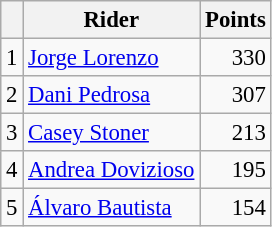<table class="wikitable" style="font-size: 95%;">
<tr>
<th></th>
<th>Rider</th>
<th>Points</th>
</tr>
<tr>
<td align=center>1</td>
<td> <a href='#'>Jorge Lorenzo</a></td>
<td align=right>330</td>
</tr>
<tr>
<td align=center>2</td>
<td> <a href='#'>Dani Pedrosa</a></td>
<td align=right>307</td>
</tr>
<tr>
<td align=center>3</td>
<td> <a href='#'>Casey Stoner</a></td>
<td align=right>213</td>
</tr>
<tr>
<td align=center>4</td>
<td> <a href='#'>Andrea Dovizioso</a></td>
<td align=right>195</td>
</tr>
<tr>
<td align=center>5</td>
<td> <a href='#'>Álvaro Bautista</a></td>
<td align=right>154</td>
</tr>
</table>
